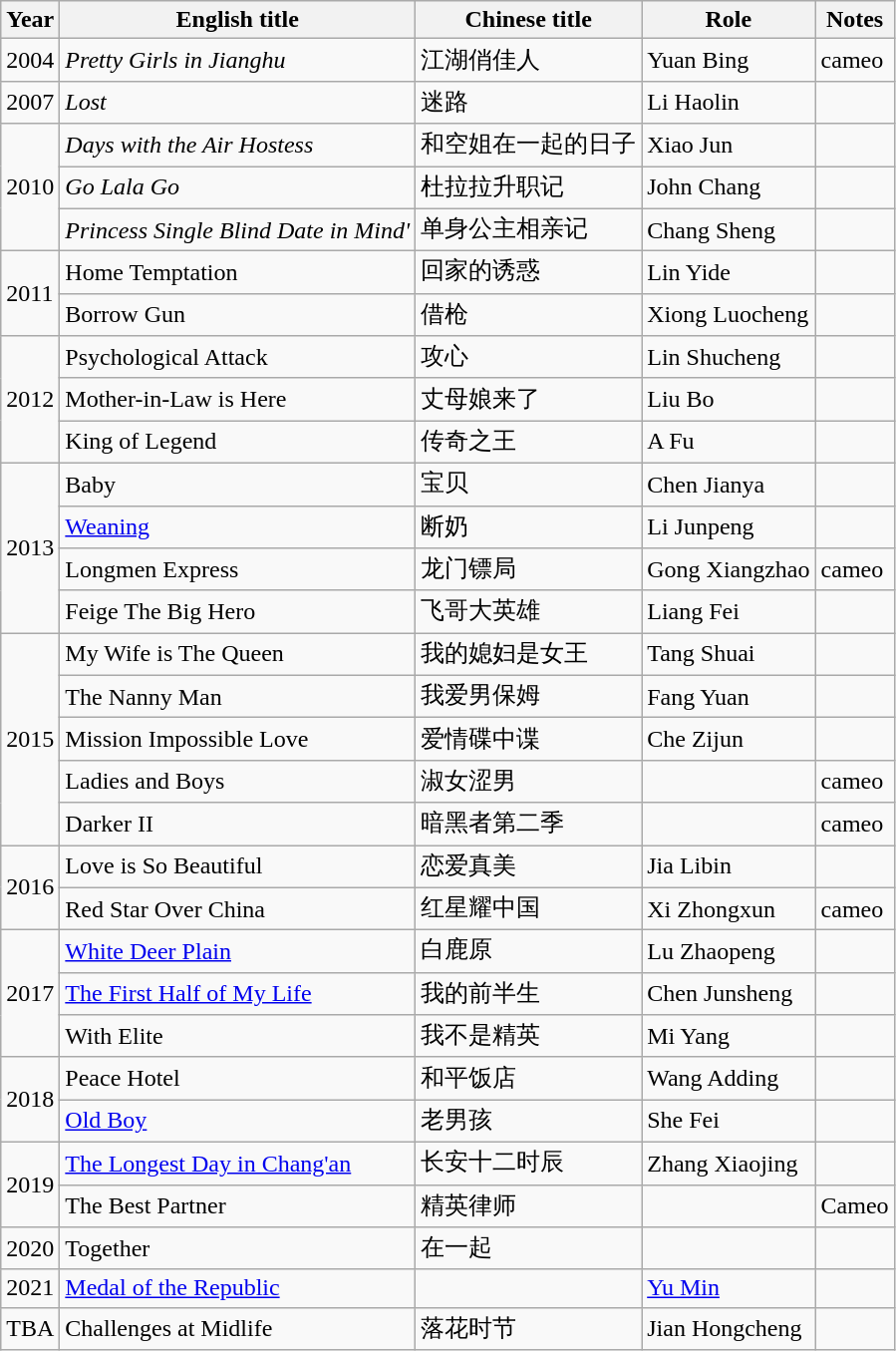<table class="wikitable sortable">
<tr>
<th>Year</th>
<th>English title</th>
<th>Chinese title</th>
<th>Role</th>
<th>Notes</th>
</tr>
<tr>
<td>2004</td>
<td><em>Pretty Girls in Jianghu</em></td>
<td>江湖俏佳人</td>
<td>Yuan Bing</td>
<td>cameo</td>
</tr>
<tr>
<td>2007</td>
<td><em>Lost</em></td>
<td>迷路</td>
<td>Li Haolin</td>
<td></td>
</tr>
<tr>
<td rowspan=3>2010</td>
<td><em>Days with the Air Hostess</em></td>
<td>和空姐在一起的日子</td>
<td>Xiao Jun</td>
<td></td>
</tr>
<tr>
<td><em>Go Lala Go</em></td>
<td>杜拉拉升职记</td>
<td>John Chang</td>
<td></td>
</tr>
<tr>
<td><em>Princess Single Blind Date in Mind'</td>
<td>单身公主相亲记</td>
<td>Chang Sheng</td>
<td></td>
</tr>
<tr>
<td rowspan=2>2011</td>
<td></em>Home Temptation<em></td>
<td>回家的诱惑</td>
<td>Lin Yide</td>
<td></td>
</tr>
<tr>
<td></em>Borrow Gun<em></td>
<td>借枪</td>
<td>Xiong Luocheng</td>
<td></td>
</tr>
<tr>
<td rowspan=3>2012</td>
<td></em>Psychological Attack<em></td>
<td>攻心</td>
<td>Lin Shucheng</td>
<td></td>
</tr>
<tr>
<td></em>Mother-in-Law is Here<em></td>
<td>丈母娘来了</td>
<td>Liu Bo</td>
<td></td>
</tr>
<tr>
<td></em>King of Legend<em></td>
<td>传奇之王</td>
<td>A Fu</td>
<td></td>
</tr>
<tr>
<td rowspan=4>2013</td>
<td></em>Baby<em></td>
<td>宝贝</td>
<td>Chen Jianya</td>
<td></td>
</tr>
<tr>
<td></em><a href='#'>Weaning</a><em></td>
<td>断奶</td>
<td>Li Junpeng</td>
<td></td>
</tr>
<tr>
<td></em>Longmen Express<em></td>
<td>龙门镖局</td>
<td>Gong Xiangzhao</td>
<td>cameo</td>
</tr>
<tr>
<td></em>Feige The Big Hero<em></td>
<td>飞哥大英雄</td>
<td>Liang Fei</td>
<td></td>
</tr>
<tr>
<td rowspan=5>2015</td>
<td></em>My Wife is The Queen<em></td>
<td>我的媳妇是女王</td>
<td>Tang Shuai</td>
<td></td>
</tr>
<tr>
<td></em>The Nanny Man<em></td>
<td>我爱男保姆</td>
<td>Fang Yuan</td>
<td></td>
</tr>
<tr>
<td></em>Mission Impossible Love<em></td>
<td>爱情碟中谍</td>
<td>Che Zijun</td>
<td></td>
</tr>
<tr>
<td></em>Ladies and Boys<em></td>
<td>淑女涩男</td>
<td></td>
<td>cameo</td>
</tr>
<tr>
<td></em>Darker II<em></td>
<td>暗黑者第二季</td>
<td></td>
<td>cameo</td>
</tr>
<tr>
<td rowspan=2>2016</td>
<td></em>Love is So Beautiful<em></td>
<td>恋爱真美</td>
<td>Jia Libin</td>
<td></td>
</tr>
<tr>
<td></em>Red Star Over China<em></td>
<td>红星耀中国</td>
<td>Xi Zhongxun</td>
<td>cameo</td>
</tr>
<tr>
<td rowspan=3>2017</td>
<td></em><a href='#'>White Deer Plain</a><em></td>
<td>白鹿原</td>
<td>Lu Zhaopeng</td>
<td></td>
</tr>
<tr>
<td></em><a href='#'>The First Half of My Life</a><em></td>
<td>我的前半生</td>
<td>Chen Junsheng</td>
<td></td>
</tr>
<tr>
<td></em>With Elite<em></td>
<td>我不是精英</td>
<td>Mi Yang</td>
<td></td>
</tr>
<tr>
<td rowspan=2>2018</td>
<td></em>Peace Hotel<em></td>
<td>和平饭店</td>
<td>Wang Adding</td>
<td></td>
</tr>
<tr>
<td></em><a href='#'>Old Boy</a><em></td>
<td>老男孩</td>
<td>She Fei</td>
<td></td>
</tr>
<tr>
<td rowspan=2>2019</td>
<td></em><a href='#'>The Longest Day in Chang'an</a><em></td>
<td>长安十二时辰</td>
<td>Zhang Xiaojing</td>
<td></td>
</tr>
<tr>
<td></em>The Best Partner<em></td>
<td>精英律师</td>
<td></td>
<td>Cameo</td>
</tr>
<tr>
<td rowspan=1>2020</td>
<td></em>Together<em></td>
<td>在一起</td>
<td></td>
<td></td>
</tr>
<tr>
<td>2021</td>
<td></em><a href='#'>Medal of the Republic</a><em></td>
<td></td>
<td><a href='#'>Yu Min</a></td>
<td></td>
</tr>
<tr>
<td>TBA</td>
<td></em>Challenges at Midlife<em></td>
<td>落花时节</td>
<td>Jian Hongcheng</td>
<td></td>
</tr>
</table>
